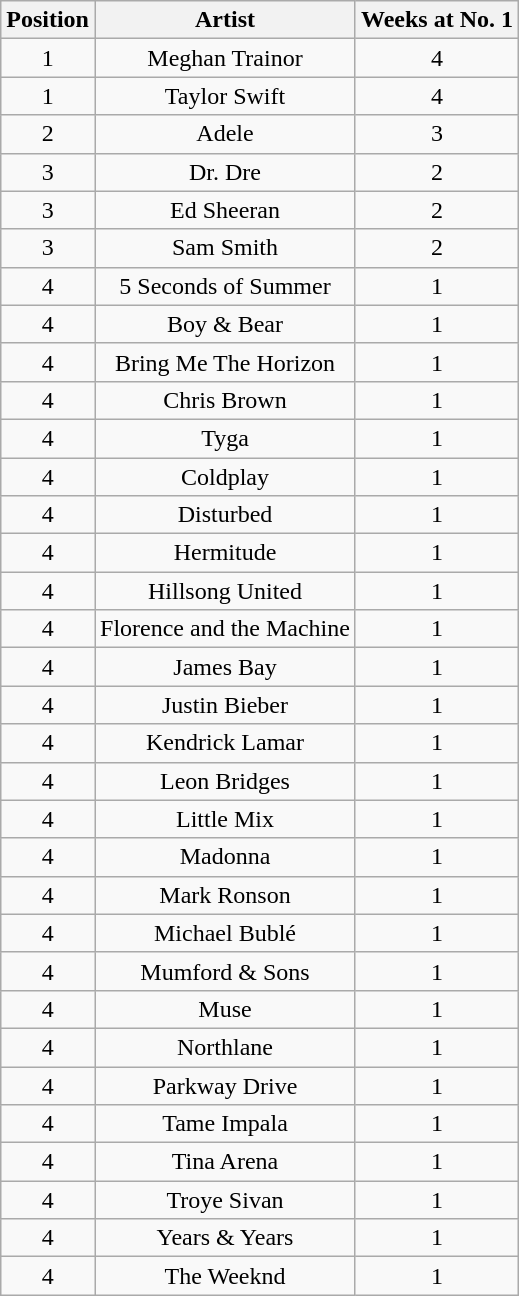<table class="wikitable">
<tr>
<th style="text-align: center;">Position</th>
<th style="text-align: center;">Artist</th>
<th style="text-align: center;">Weeks at No. 1</th>
</tr>
<tr>
<td style="text-align: center;">1</td>
<td style="text-align: center;">Meghan Trainor</td>
<td style="text-align: center;">4</td>
</tr>
<tr>
<td style="text-align: center;">1</td>
<td style="text-align: center;">Taylor Swift</td>
<td style="text-align: center;">4</td>
</tr>
<tr>
<td style="text-align: center;">2</td>
<td style="text-align: center;">Adele</td>
<td style="text-align: center;">3</td>
</tr>
<tr>
<td style="text-align: center;">3</td>
<td style="text-align: center;">Dr. Dre</td>
<td style="text-align: center;">2</td>
</tr>
<tr>
<td style="text-align: center;">3</td>
<td style="text-align: center;">Ed Sheeran</td>
<td style="text-align: center;">2</td>
</tr>
<tr>
<td style="text-align: center;">3</td>
<td style="text-align: center;">Sam Smith</td>
<td style="text-align: center;">2</td>
</tr>
<tr>
<td style="text-align: center;">4</td>
<td style="text-align: center;">5 Seconds of Summer</td>
<td style="text-align: center;">1</td>
</tr>
<tr>
<td style="text-align: center;">4</td>
<td style="text-align: center;">Boy & Bear</td>
<td style="text-align: center;">1</td>
</tr>
<tr>
<td style="text-align: center;">4</td>
<td style="text-align: center;">Bring Me The Horizon</td>
<td style="text-align: center;">1</td>
</tr>
<tr>
<td style="text-align: center;">4</td>
<td style="text-align: center;">Chris Brown</td>
<td style="text-align: center;">1</td>
</tr>
<tr>
<td style="text-align: center;">4</td>
<td style="text-align: center;">Tyga</td>
<td style="text-align: center;">1</td>
</tr>
<tr>
<td style="text-align: center;">4</td>
<td style="text-align: center;">Coldplay</td>
<td style="text-align: center;">1</td>
</tr>
<tr>
<td style="text-align: center;">4</td>
<td style="text-align: center;">Disturbed</td>
<td style="text-align: center;">1</td>
</tr>
<tr>
<td style="text-align: center;">4</td>
<td style="text-align: center;">Hermitude</td>
<td style="text-align: center;">1</td>
</tr>
<tr>
<td style="text-align: center;">4</td>
<td style="text-align: center;">Hillsong United</td>
<td style="text-align: center;">1</td>
</tr>
<tr>
<td style="text-align: center;">4</td>
<td style="text-align: center;">Florence and the Machine</td>
<td style="text-align: center;">1</td>
</tr>
<tr>
<td style="text-align: center;">4</td>
<td style="text-align: center;">James Bay</td>
<td style="text-align: center;">1</td>
</tr>
<tr>
<td style="text-align: center;">4</td>
<td style="text-align: center;">Justin Bieber</td>
<td style="text-align: center;">1</td>
</tr>
<tr>
<td style="text-align: center;">4</td>
<td style="text-align: center;">Kendrick Lamar</td>
<td style="text-align: center;">1</td>
</tr>
<tr>
<td style="text-align: center;">4</td>
<td style="text-align: center;">Leon Bridges</td>
<td style="text-align: center;">1</td>
</tr>
<tr>
<td style="text-align: center;">4</td>
<td style="text-align: center;">Little Mix</td>
<td style="text-align: center;">1</td>
</tr>
<tr>
<td style="text-align: center;">4</td>
<td style="text-align: center;">Madonna</td>
<td style="text-align: center;">1</td>
</tr>
<tr>
<td style="text-align: center;">4</td>
<td style="text-align: center;">Mark Ronson</td>
<td style="text-align: center;">1</td>
</tr>
<tr>
<td style="text-align: center;">4</td>
<td style="text-align: center;">Michael Bublé</td>
<td style="text-align: center;">1</td>
</tr>
<tr>
<td style="text-align: center;">4</td>
<td style="text-align: center;">Mumford & Sons</td>
<td style="text-align: center;">1</td>
</tr>
<tr>
<td style="text-align: center;">4</td>
<td style="text-align: center;">Muse</td>
<td style="text-align: center;">1</td>
</tr>
<tr>
<td style="text-align: center;">4</td>
<td style="text-align: center;">Northlane</td>
<td style="text-align: center;">1</td>
</tr>
<tr>
<td style="text-align: center;">4</td>
<td style="text-align: center;">Parkway Drive</td>
<td style="text-align: center;">1</td>
</tr>
<tr>
<td style="text-align: center;">4</td>
<td style="text-align: center;">Tame Impala</td>
<td style="text-align: center;">1</td>
</tr>
<tr>
<td style="text-align: center;">4</td>
<td style="text-align: center;">Tina Arena</td>
<td style="text-align: center;">1</td>
</tr>
<tr>
<td style="text-align: center;">4</td>
<td style="text-align: center;">Troye Sivan</td>
<td style="text-align: center;">1</td>
</tr>
<tr>
<td style="text-align: center;">4</td>
<td style="text-align: center;">Years & Years</td>
<td style="text-align: center;">1</td>
</tr>
<tr>
<td style="text-align: center;">4</td>
<td style="text-align: center;">The Weeknd</td>
<td style="text-align: center;">1</td>
</tr>
</table>
